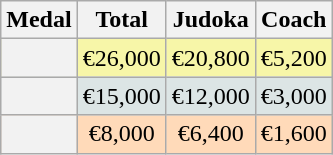<table class=wikitable style="text-align:center;">
<tr>
<th>Medal</th>
<th>Total</th>
<th>Judoka</th>
<th>Coach</th>
</tr>
<tr bgcolor=F7F6A8>
<th></th>
<td>€26,000</td>
<td>€20,800</td>
<td>€5,200</td>
</tr>
<tr bgcolor=DCE5E5>
<th></th>
<td>€15,000</td>
<td>€12,000</td>
<td>€3,000</td>
</tr>
<tr bgcolor=FFDAB9>
<th></th>
<td>€8,000</td>
<td>€6,400</td>
<td>€1,600</td>
</tr>
</table>
